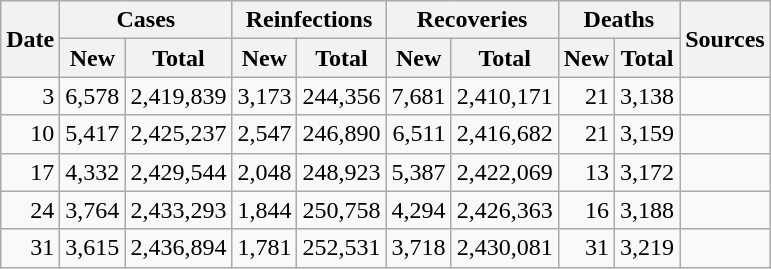<table class="wikitable sortable mw-collapsible mw-collapsed sticky-header-multi sort-under" style="text-align:right;">
<tr>
<th rowspan=2>Date</th>
<th colspan=2>Cases</th>
<th colspan=2>Reinfections</th>
<th colspan=2>Recoveries</th>
<th colspan=2>Deaths</th>
<th rowspan=2 class="unsortable">Sources</th>
</tr>
<tr>
<th>New</th>
<th>Total</th>
<th>New</th>
<th>Total</th>
<th>New</th>
<th>Total</th>
<th>New</th>
<th>Total</th>
</tr>
<tr>
<td>3</td>
<td>6,578</td>
<td>2,419,839</td>
<td>3,173</td>
<td>244,356</td>
<td>7,681</td>
<td>2,410,171</td>
<td>21</td>
<td>3,138</td>
<td></td>
</tr>
<tr>
<td>10</td>
<td>5,417</td>
<td>2,425,237</td>
<td>2,547</td>
<td>246,890</td>
<td>6,511</td>
<td>2,416,682</td>
<td>21</td>
<td>3,159</td>
<td></td>
</tr>
<tr>
<td>17</td>
<td>4,332</td>
<td>2,429,544</td>
<td>2,048</td>
<td>248,923</td>
<td>5,387</td>
<td>2,422,069</td>
<td>13</td>
<td>3,172</td>
<td></td>
</tr>
<tr>
<td>24</td>
<td>3,764</td>
<td>2,433,293</td>
<td>1,844</td>
<td>250,758</td>
<td>4,294</td>
<td>2,426,363</td>
<td>16</td>
<td>3,188</td>
<td></td>
</tr>
<tr>
<td>31</td>
<td>3,615</td>
<td>2,436,894</td>
<td>1,781</td>
<td>252,531</td>
<td>3,718</td>
<td>2,430,081</td>
<td>31</td>
<td>3,219</td>
<td></td>
</tr>
</table>
